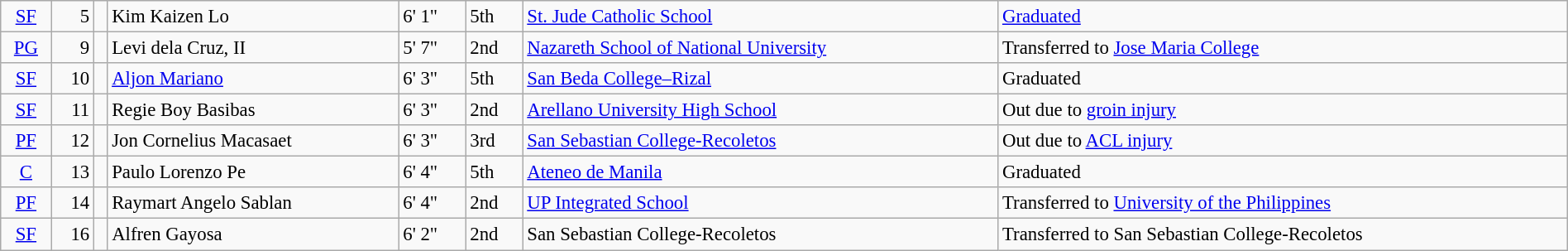<table class=wikitable width=100% style=font-size:95%>
<tr>
<td align=center><a href='#'>SF</a></td>
<td align=right>5</td>
<td></td>
<td>Kim Kaizen Lo</td>
<td>6' 1"</td>
<td>5th</td>
<td><a href='#'>St. Jude Catholic School</a></td>
<td><a href='#'>Graduated</a></td>
</tr>
<tr>
<td align=center><a href='#'>PG</a></td>
<td align=right>9</td>
<td></td>
<td>Levi dela Cruz, II</td>
<td>5' 7"</td>
<td>2nd</td>
<td><a href='#'>Nazareth School of National University</a></td>
<td>Transferred to <a href='#'>Jose Maria College</a></td>
</tr>
<tr>
<td align=center><a href='#'>SF</a></td>
<td align=right>10</td>
<td></td>
<td><a href='#'>Aljon Mariano</a></td>
<td>6' 3"</td>
<td>5th</td>
<td><a href='#'>San Beda College–Rizal</a></td>
<td>Graduated</td>
</tr>
<tr>
<td align=center><a href='#'>SF</a></td>
<td align=right>11</td>
<td></td>
<td>Regie Boy Basibas</td>
<td>6' 3"</td>
<td>2nd</td>
<td><a href='#'>Arellano University High School</a></td>
<td>Out due to <a href='#'>groin injury</a></td>
</tr>
<tr>
<td align=center><a href='#'>PF</a></td>
<td align=right>12</td>
<td></td>
<td>Jon Cornelius Macasaet</td>
<td>6' 3"</td>
<td>3rd</td>
<td><a href='#'>San Sebastian College-Recoletos</a></td>
<td>Out due to <a href='#'>ACL injury</a></td>
</tr>
<tr>
<td align=center><a href='#'>C</a></td>
<td align=right>13</td>
<td></td>
<td>Paulo Lorenzo Pe</td>
<td>6' 4"</td>
<td>5th</td>
<td><a href='#'>Ateneo de Manila</a></td>
<td>Graduated</td>
</tr>
<tr>
<td align=center><a href='#'>PF</a></td>
<td align=right>14</td>
<td></td>
<td>Raymart Angelo Sablan</td>
<td>6' 4"</td>
<td>2nd</td>
<td><a href='#'>UP Integrated School</a></td>
<td>Transferred to <a href='#'>University of the Philippines</a></td>
</tr>
<tr>
<td align=center><a href='#'>SF</a></td>
<td align=right>16</td>
<td></td>
<td>Alfren Gayosa</td>
<td>6' 2"</td>
<td>2nd</td>
<td>San Sebastian College-Recoletos</td>
<td>Transferred to San Sebastian College-Recoletos</td>
</tr>
</table>
